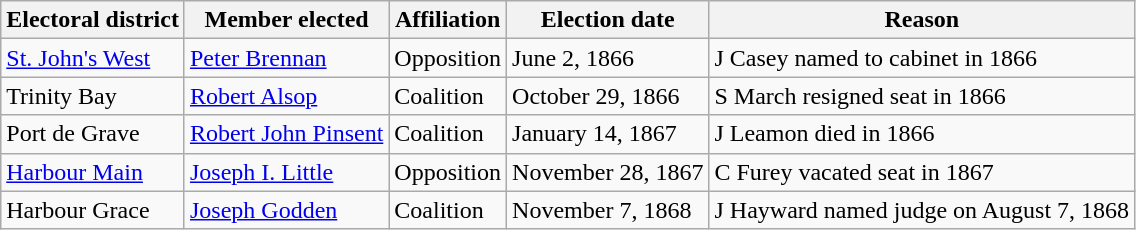<table class="wikitable sortable">
<tr>
<th>Electoral district</th>
<th>Member elected</th>
<th>Affiliation</th>
<th>Election date</th>
<th>Reason</th>
</tr>
<tr>
<td><a href='#'>St. John's West</a></td>
<td><a href='#'>Peter Brennan</a></td>
<td>Opposition</td>
<td>June 2, 1866</td>
<td>J Casey named to cabinet in 1866</td>
</tr>
<tr>
<td>Trinity Bay</td>
<td><a href='#'>Robert Alsop</a></td>
<td>Coalition</td>
<td>October 29, 1866</td>
<td>S March resigned seat in 1866</td>
</tr>
<tr>
<td>Port de Grave</td>
<td><a href='#'>Robert John Pinsent</a></td>
<td>Coalition</td>
<td>January 14, 1867</td>
<td>J Leamon died in 1866</td>
</tr>
<tr>
<td><a href='#'>Harbour Main</a></td>
<td><a href='#'>Joseph I. Little</a></td>
<td>Opposition</td>
<td>November 28, 1867</td>
<td>C Furey vacated seat in 1867</td>
</tr>
<tr>
<td>Harbour Grace</td>
<td><a href='#'>Joseph Godden</a></td>
<td>Coalition</td>
<td>November 7, 1868</td>
<td>J Hayward named judge on August 7, 1868</td>
</tr>
</table>
